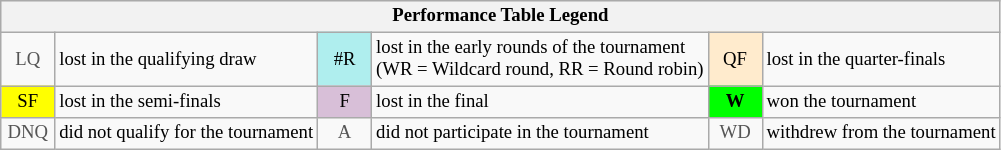<table class="wikitable" style="font-size:78%;">
<tr bgcolor="#efefef">
<th colspan="6">Performance Table Legend</th>
</tr>
<tr>
<td align="center" style="color:#555555;" width="30">LQ</td>
<td>lost in the qualifying draw</td>
<td align="center" style="background:#afeeee;">#R</td>
<td>lost in the early rounds of the tournament<br>(WR = Wildcard round, RR = Round robin)</td>
<td align="center" style="background:#ffebcd;">QF</td>
<td>lost in the quarter-finals</td>
</tr>
<tr>
<td align="center" style="background:yellow;">SF</td>
<td>lost in the semi-finals</td>
<td align="center" style="background:#D8BFD8;">F</td>
<td>lost in the final</td>
<td align="center" style="background:#00ff00;"><strong>W</strong></td>
<td>won the tournament</td>
</tr>
<tr>
<td align="center" style="color:#555555;" width="30">DNQ</td>
<td>did not qualify for the tournament</td>
<td align="center" style="color:#555555;" width="30">A</td>
<td>did not participate in the tournament</td>
<td align="center" style="color:#555555;" width="30">WD</td>
<td>withdrew from the tournament</td>
</tr>
</table>
